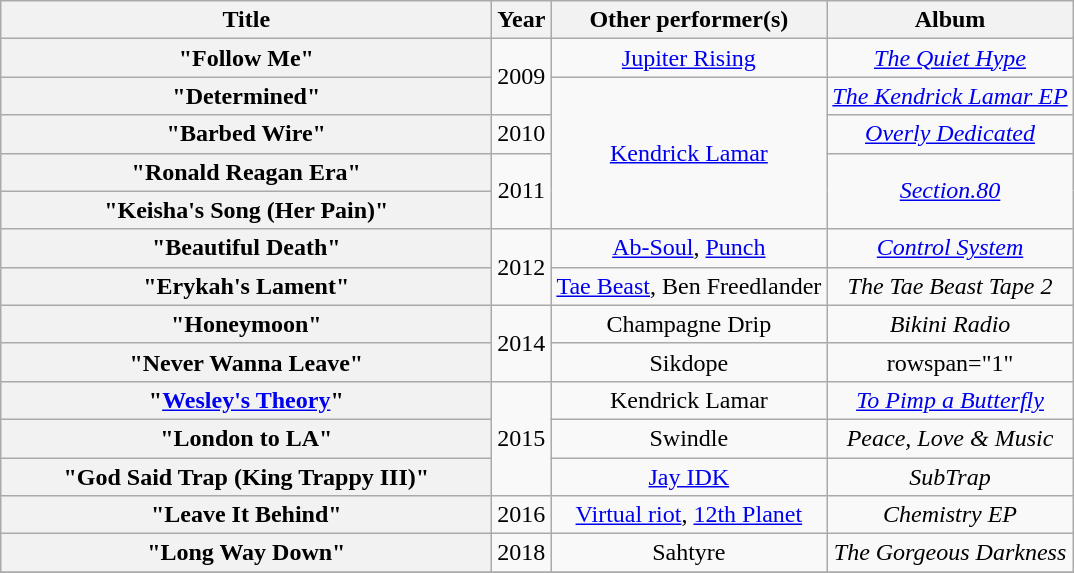<table class="wikitable plainrowheaders" style="text-align:center;">
<tr>
<th scope="col" style="width:20em;">Title</th>
<th scope="col">Year</th>
<th scope="col">Other performer(s)</th>
<th scope="col">Album</th>
</tr>
<tr>
<th scope="row">"Follow Me"</th>
<td rowspan="2">2009</td>
<td rowspan="1"><a href='#'>Jupiter Rising</a></td>
<td rowspan="1"><em><a href='#'>The Quiet Hype</a></em></td>
</tr>
<tr>
<th scope="row">"Determined"</th>
<td rowspan="4"><a href='#'>Kendrick Lamar</a></td>
<td rowspan="1"><em><a href='#'>The Kendrick Lamar EP</a></em></td>
</tr>
<tr>
<th scope="row">"Barbed Wire"</th>
<td rowspan="1">2010</td>
<td rowspan="1"><em><a href='#'>Overly Dedicated</a></em></td>
</tr>
<tr>
<th scope="row">"Ronald Reagan Era"</th>
<td rowspan="2">2011</td>
<td rowspan="2"><em><a href='#'>Section.80</a></em></td>
</tr>
<tr>
<th scope="row">"Keisha's Song (Her Pain)"</th>
</tr>
<tr>
<th scope="row">"Beautiful Death"</th>
<td rowspan="2">2012</td>
<td rowspan="1"><a href='#'>Ab-Soul</a>, <a href='#'>Punch</a></td>
<td rowspan="1"><em><a href='#'>Control System</a></em></td>
</tr>
<tr>
<th scope="row">"Erykah's Lament"</th>
<td rowspan="1"><a href='#'>Tae Beast</a>, Ben Freedlander</td>
<td rowspan="1"><em>The Tae Beast Tape 2</em></td>
</tr>
<tr>
<th scope="row">"Honeymoon"</th>
<td rowspan="2">2014</td>
<td rowspan="1">Champagne Drip</td>
<td rowspan="1"><em>Bikini Radio</em></td>
</tr>
<tr>
<th scope="row">"Never Wanna Leave"</th>
<td rowspan="1">Sikdope</td>
<td>rowspan="1" </td>
</tr>
<tr>
<th scope="row">"<a href='#'>Wesley's Theory</a>"</th>
<td rowspan="3">2015</td>
<td rowspan="1">Kendrick Lamar</td>
<td rowspan="1"><em><a href='#'>To Pimp a Butterfly</a></em></td>
</tr>
<tr>
<th scope="row">"London to LA"</th>
<td>Swindle</td>
<td><em>Peace, Love & Music</em></td>
</tr>
<tr>
<th scope="row">"God Said Trap (King Trappy III)"</th>
<td><a href='#'>Jay IDK</a></td>
<td><em>SubTrap</em></td>
</tr>
<tr>
<th scope="row">"Leave It Behind"</th>
<td rowspan="1">2016</td>
<td rowspan="1"><a href='#'>Virtual riot</a>, <a href='#'>12th Planet</a></td>
<td rowspan="1"><em>Chemistry EP</em></td>
</tr>
<tr>
<th scope="row">"Long Way Down"</th>
<td rowspan="1">2018</td>
<td>Sahtyre</td>
<td><em>The Gorgeous Darkness</em></td>
</tr>
<tr>
</tr>
</table>
